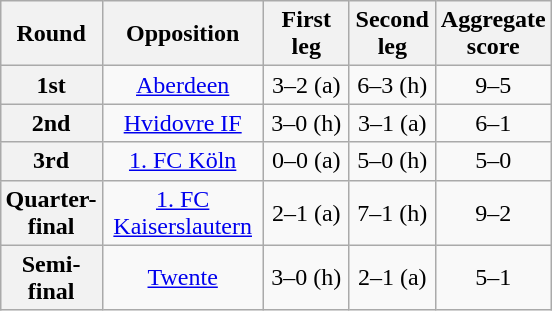<table class="wikitable plainrowheaders" style="text-align:center;margin-left:1em;float:right">
<tr>
<th scope="col" style="width:25px;">Round</th>
<th scope="col" style="width:100px;">Opposition</th>
<th scope="col" style="width:50px;">First leg</th>
<th scope="col" style="width:50px;">Second leg</th>
<th scope="col" style="width:50px;">Aggregate score</th>
</tr>
<tr>
<th scope=row style="text-align:center">1st</th>
<td><a href='#'>Aberdeen</a></td>
<td>3–2 (a)</td>
<td>6–3 (h)</td>
<td>9–5</td>
</tr>
<tr>
<th scope=row style="text-align:center">2nd</th>
<td><a href='#'>Hvidovre IF</a></td>
<td>3–0 (h)</td>
<td>3–1 (a)</td>
<td>6–1</td>
</tr>
<tr>
<th scope=row style="text-align:center">3rd</th>
<td><a href='#'>1. FC Köln</a></td>
<td>0–0 (a)</td>
<td>5–0 (h)</td>
<td>5–0</td>
</tr>
<tr>
<th scope=row style="text-align:center">Quarter-final</th>
<td><a href='#'>1. FC Kaiserslautern</a></td>
<td>2–1 (a)</td>
<td>7–1 (h)</td>
<td>9–2</td>
</tr>
<tr>
<th scope=row style="text-align:center">Semi-final</th>
<td><a href='#'>Twente</a></td>
<td>3–0 (h)</td>
<td>2–1 (a)</td>
<td>5–1</td>
</tr>
</table>
